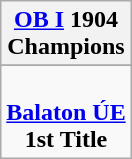<table class="wikitable" style="text-align: center; margin: 0 auto;">
<tr>
<th><a href='#'>OB I</a> 1904<br>Champions</th>
</tr>
<tr>
</tr>
<tr>
<td><br><strong><a href='#'>Balaton ÚE</a></strong><br><strong>1st Title</strong></td>
</tr>
</table>
